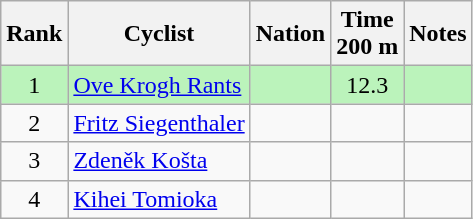<table class="wikitable sortable" style="text-align:center">
<tr>
<th>Rank</th>
<th>Cyclist</th>
<th>Nation</th>
<th>Time<br>200 m</th>
<th>Notes</th>
</tr>
<tr bgcolor=bbf3bb>
<td>1</td>
<td align=left><a href='#'>Ove Krogh Rants</a></td>
<td align=left></td>
<td>12.3</td>
<td></td>
</tr>
<tr>
<td>2</td>
<td align=left><a href='#'>Fritz Siegenthaler</a></td>
<td align=left></td>
<td></td>
<td></td>
</tr>
<tr>
<td>3</td>
<td align=left><a href='#'>Zdeněk Košta</a></td>
<td align=left></td>
<td></td>
<td></td>
</tr>
<tr>
<td>4</td>
<td align=left><a href='#'>Kihei Tomioka</a></td>
<td align=left></td>
<td></td>
<td></td>
</tr>
</table>
